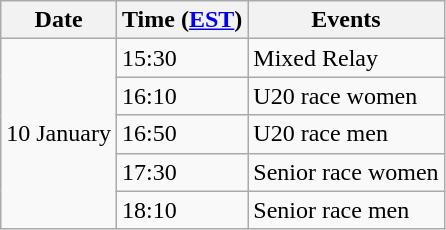<table class="wikitable">
<tr>
<th>Date</th>
<th>Time (<a href='#'>EST</a>)</th>
<th>Events</th>
</tr>
<tr>
<td rowspan=5>10 January</td>
<td>15:30</td>
<td>Mixed Relay</td>
</tr>
<tr>
<td>16:10</td>
<td>U20 race women</td>
</tr>
<tr>
<td>16:50</td>
<td>U20 race men</td>
</tr>
<tr>
<td>17:30</td>
<td>Senior race women</td>
</tr>
<tr>
<td>18:10</td>
<td>Senior race men</td>
</tr>
</table>
